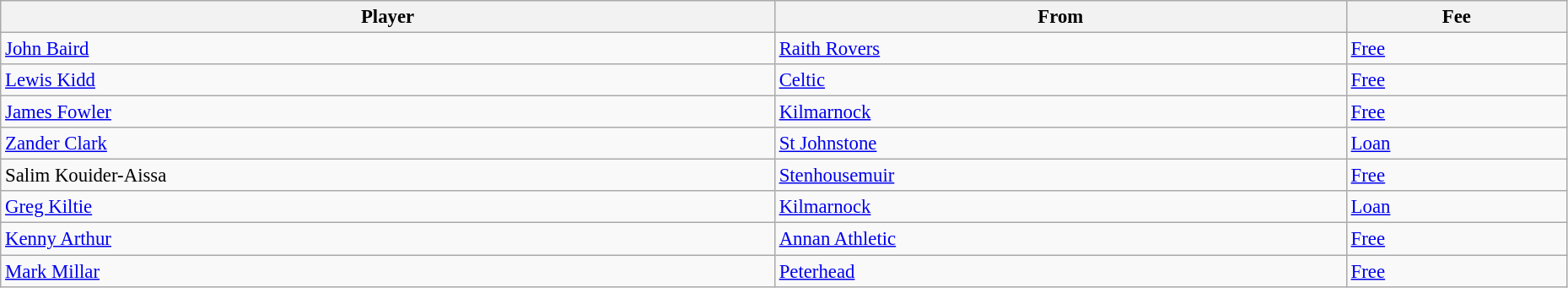<table class="wikitable" style="text-align:center; font-size:95%;width:98%; text-align:left">
<tr>
<th>Player</th>
<th>From</th>
<th>Fee</th>
</tr>
<tr>
<td> <a href='#'>John Baird</a></td>
<td> <a href='#'>Raith Rovers</a></td>
<td><a href='#'>Free</a></td>
</tr>
<tr>
<td> <a href='#'>Lewis Kidd</a></td>
<td> <a href='#'>Celtic</a></td>
<td><a href='#'>Free</a></td>
</tr>
<tr>
<td> <a href='#'>James Fowler</a></td>
<td> <a href='#'>Kilmarnock</a></td>
<td><a href='#'>Free</a></td>
</tr>
<tr>
<td> <a href='#'>Zander Clark</a></td>
<td> <a href='#'>St Johnstone</a></td>
<td><a href='#'>Loan</a></td>
</tr>
<tr>
<td> Salim Kouider-Aissa</td>
<td> <a href='#'>Stenhousemuir</a></td>
<td><a href='#'>Free</a></td>
</tr>
<tr>
<td> <a href='#'>Greg Kiltie</a></td>
<td> <a href='#'>Kilmarnock</a></td>
<td><a href='#'>Loan</a></td>
</tr>
<tr>
<td> <a href='#'>Kenny Arthur</a></td>
<td> <a href='#'>Annan Athletic</a></td>
<td><a href='#'>Free</a></td>
</tr>
<tr>
<td> <a href='#'>Mark Millar</a></td>
<td> <a href='#'>Peterhead</a></td>
<td><a href='#'>Free</a></td>
</tr>
</table>
